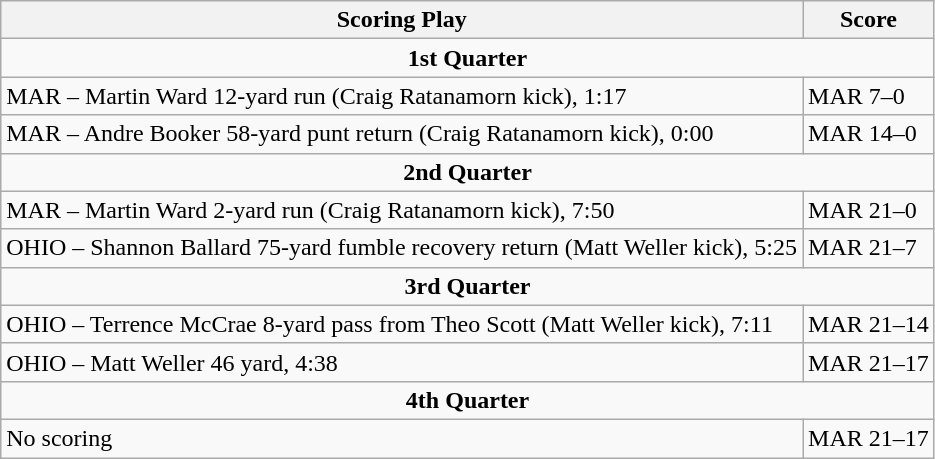<table class="wikitable">
<tr>
<th>Scoring Play</th>
<th>Score</th>
</tr>
<tr>
<td colspan="4" align="center"><strong>1st Quarter</strong></td>
</tr>
<tr>
<td>MAR – Martin Ward 12-yard run (Craig Ratanamorn kick), 1:17</td>
<td>MAR 7–0</td>
</tr>
<tr>
<td>MAR – Andre Booker 58-yard punt return (Craig Ratanamorn kick), 0:00</td>
<td>MAR 14–0</td>
</tr>
<tr>
<td colspan="4" align="center"><strong>2nd Quarter</strong></td>
</tr>
<tr>
<td>MAR – Martin Ward 2-yard run (Craig Ratanamorn kick), 7:50</td>
<td>MAR 21–0</td>
</tr>
<tr>
<td>OHIO – Shannon Ballard 75-yard fumble recovery return (Matt Weller kick), 5:25</td>
<td>MAR 21–7</td>
</tr>
<tr>
<td colspan="4" align="center"><strong>3rd Quarter</strong></td>
</tr>
<tr>
<td>OHIO – Terrence McCrae 8-yard pass from Theo Scott (Matt Weller kick), 7:11</td>
<td>MAR 21–14</td>
</tr>
<tr>
<td>OHIO – Matt Weller 46 yard, 4:38</td>
<td>MAR 21–17</td>
</tr>
<tr>
<td colspan="4" align="center"><strong>4th Quarter</strong></td>
</tr>
<tr>
<td>No scoring</td>
<td>MAR 21–17</td>
</tr>
</table>
